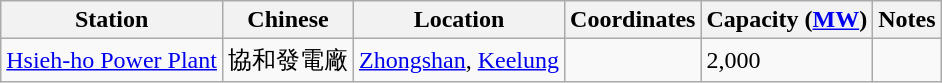<table class="wikitable sortable">
<tr>
<th>Station</th>
<th>Chinese</th>
<th>Location</th>
<th>Coordinates</th>
<th>Capacity (<a href='#'>MW</a>)</th>
<th>Notes</th>
</tr>
<tr>
<td><a href='#'>Hsieh-ho Power Plant</a></td>
<td>協和發電廠</td>
<td><a href='#'>Zhongshan</a>, <a href='#'>Keelung</a></td>
<td></td>
<td>2,000</td>
<td></td>
</tr>
</table>
